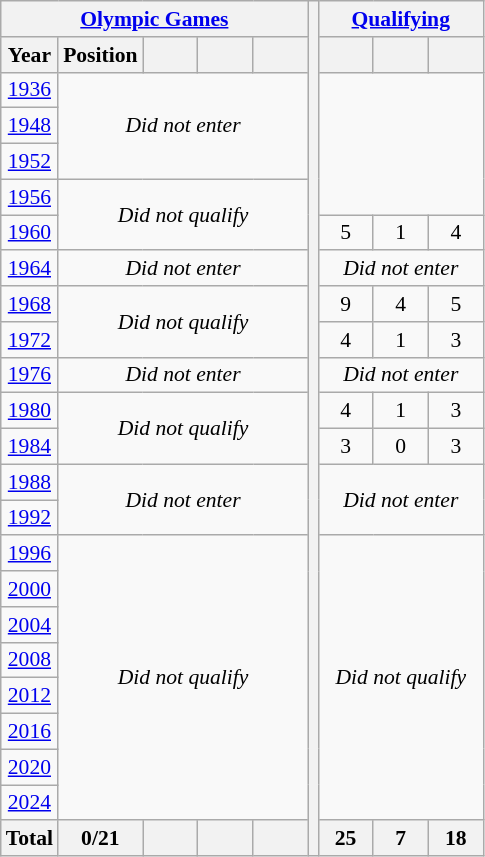<table class="wikitable" style="text-align: center;font-size:90%;">
<tr>
<th colspan=5><a href='#'>Olympic Games</a></th>
<th rowspan=24></th>
<th colspan=3><a href='#'>Qualifying</a></th>
</tr>
<tr>
<th>Year</th>
<th>Position</th>
<th width=30></th>
<th width=30></th>
<th width=30></th>
<th width=30></th>
<th width=30></th>
<th width=30></th>
</tr>
<tr>
<td> <a href='#'>1936</a></td>
<td colspan=4 rowspan=3><em>Did not enter</em></td>
</tr>
<tr>
<td> <a href='#'>1948</a></td>
</tr>
<tr>
<td> <a href='#'>1952</a></td>
</tr>
<tr>
<td> <a href='#'>1956</a></td>
<td colspan=4 rowspan=2><em>Did not qualify</em></td>
</tr>
<tr>
<td> <a href='#'>1960</a></td>
<td>5</td>
<td>1</td>
<td>4</td>
</tr>
<tr>
<td> <a href='#'>1964</a></td>
<td colspan=4><em>Did not enter</em></td>
<td colspan=3><em>Did not enter</em></td>
</tr>
<tr>
<td> <a href='#'>1968</a></td>
<td colspan=4 rowspan=2><em>Did not qualify</em></td>
<td>9</td>
<td>4</td>
<td>5</td>
</tr>
<tr>
<td> <a href='#'>1972</a></td>
<td>4</td>
<td>1</td>
<td>3</td>
</tr>
<tr>
<td> <a href='#'>1976</a></td>
<td colspan=4><em>Did not enter</em></td>
<td colspan=3><em>Did not enter</em></td>
</tr>
<tr>
<td> <a href='#'>1980</a></td>
<td colspan=4 rowspan=2><em>Did not qualify</em></td>
<td>4</td>
<td>1</td>
<td>3</td>
</tr>
<tr>
<td> <a href='#'>1984</a></td>
<td>3</td>
<td>0</td>
<td>3</td>
</tr>
<tr>
<td> <a href='#'>1988</a></td>
<td colspan=4 rowspan=2><em>Did not enter</em></td>
<td colspan=3 rowspan=2><em>Did not enter</em></td>
</tr>
<tr>
<td> <a href='#'>1992</a></td>
</tr>
<tr>
<td> <a href='#'>1996</a></td>
<td colspan=4 rowspan=8><em>Did not qualify</em></td>
<td colspan=3 rowspan=8><em>Did not qualify</em></td>
</tr>
<tr>
<td> <a href='#'>2000</a></td>
</tr>
<tr>
<td> <a href='#'>2004</a></td>
</tr>
<tr>
<td> <a href='#'>2008</a></td>
</tr>
<tr>
<td> <a href='#'>2012</a></td>
</tr>
<tr>
<td> <a href='#'>2016</a></td>
</tr>
<tr>
<td> <a href='#'>2020</a></td>
</tr>
<tr>
<td> <a href='#'>2024</a></td>
</tr>
<tr>
<th>Total</th>
<th>0/21</th>
<th></th>
<th></th>
<th></th>
<th>25</th>
<th>7</th>
<th>18</th>
</tr>
</table>
